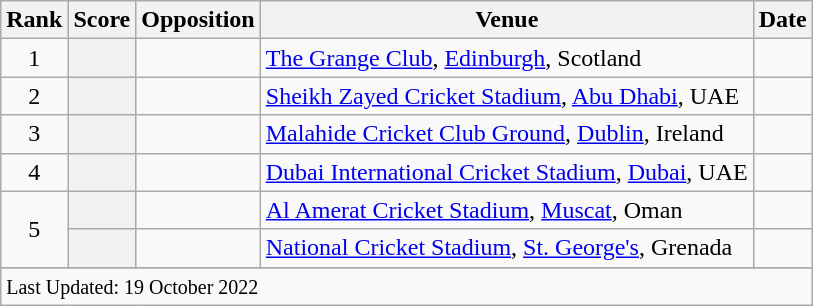<table class="wikitable plainrowheaders sortable">
<tr>
<th scope=col>Rank</th>
<th scope=col>Score</th>
<th scope=col>Opposition</th>
<th scope=col>Venue</th>
<th scope=col>Date</th>
</tr>
<tr>
<td align=center>1</td>
<th scope=row style=text-align:center;></th>
<td></td>
<td><a href='#'>The Grange Club</a>, <a href='#'>Edinburgh</a>, Scotland</td>
<td></td>
</tr>
<tr>
<td align=center>2</td>
<th scope=row style=text-align:center;></th>
<td></td>
<td><a href='#'>Sheikh Zayed Cricket Stadium</a>, <a href='#'>Abu Dhabi</a>, UAE</td>
<td></td>
</tr>
<tr>
<td align=center>3</td>
<th scope=row style=text-align:center;></th>
<td></td>
<td><a href='#'>Malahide Cricket Club Ground</a>, <a href='#'>Dublin</a>, Ireland</td>
<td></td>
</tr>
<tr>
<td align=center>4</td>
<th scope=row style=text-align:center;></th>
<td></td>
<td><a href='#'>Dubai International Cricket Stadium</a>, <a href='#'>Dubai</a>, UAE</td>
<td></td>
</tr>
<tr>
<td align=center rowspan=2>5</td>
<th scope=row style=text-align:center;></th>
<td></td>
<td><a href='#'>Al Amerat Cricket Stadium</a>, <a href='#'>Muscat</a>, Oman</td>
<td></td>
</tr>
<tr>
<th scope=row style=text-align:center;></th>
<td></td>
<td><a href='#'>National Cricket Stadium</a>, <a href='#'>St. George's</a>, Grenada</td>
<td></td>
</tr>
<tr>
</tr>
<tr class=sortbottom>
<td colspan=5><small>Last Updated: 19 October 2022</small></td>
</tr>
</table>
